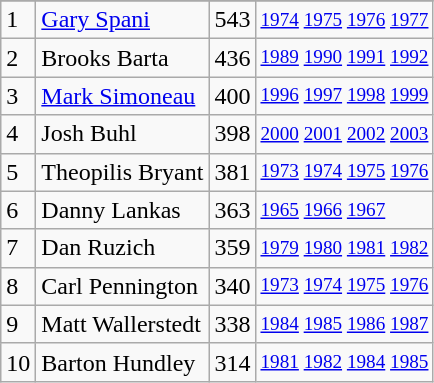<table class="wikitable">
<tr>
</tr>
<tr>
<td>1</td>
<td><a href='#'>Gary Spani</a></td>
<td>543</td>
<td style="font-size:80%;"><a href='#'>1974</a> <a href='#'>1975</a> <a href='#'>1976</a> <a href='#'>1977</a></td>
</tr>
<tr>
<td>2</td>
<td>Brooks Barta</td>
<td>436</td>
<td style="font-size:80%;"><a href='#'>1989</a> <a href='#'>1990</a> <a href='#'>1991</a> <a href='#'>1992</a></td>
</tr>
<tr>
<td>3</td>
<td><a href='#'>Mark Simoneau</a></td>
<td>400</td>
<td style="font-size:80%;"><a href='#'>1996</a> <a href='#'>1997</a> <a href='#'>1998</a> <a href='#'>1999</a></td>
</tr>
<tr>
<td>4</td>
<td>Josh Buhl</td>
<td>398</td>
<td style="font-size:80%;"><a href='#'>2000</a> <a href='#'>2001</a> <a href='#'>2002</a> <a href='#'>2003</a></td>
</tr>
<tr>
<td>5</td>
<td>Theopilis Bryant</td>
<td>381</td>
<td style="font-size:80%;"><a href='#'>1973</a> <a href='#'>1974</a> <a href='#'>1975</a> <a href='#'>1976</a></td>
</tr>
<tr>
<td>6</td>
<td>Danny Lankas</td>
<td>363</td>
<td style="font-size:80%;"><a href='#'>1965</a> <a href='#'>1966</a> <a href='#'>1967</a></td>
</tr>
<tr>
<td>7</td>
<td>Dan Ruzich</td>
<td>359</td>
<td style="font-size:80%;"><a href='#'>1979</a> <a href='#'>1980</a> <a href='#'>1981</a> <a href='#'>1982</a></td>
</tr>
<tr>
<td>8</td>
<td>Carl Pennington</td>
<td>340</td>
<td style="font-size:80%;"><a href='#'>1973</a> <a href='#'>1974</a> <a href='#'>1975</a> <a href='#'>1976</a></td>
</tr>
<tr>
<td>9</td>
<td>Matt Wallerstedt</td>
<td>338</td>
<td style="font-size:80%;"><a href='#'>1984</a> <a href='#'>1985</a> <a href='#'>1986</a> <a href='#'>1987</a></td>
</tr>
<tr>
<td>10</td>
<td>Barton Hundley</td>
<td>314</td>
<td style="font-size:80%;"><a href='#'>1981</a> <a href='#'>1982</a> <a href='#'>1984</a> <a href='#'>1985</a></td>
</tr>
</table>
